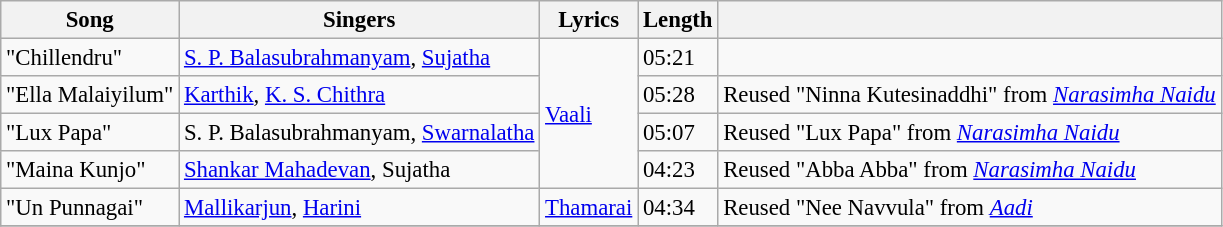<table class="wikitable" style="font-size:95%;">
<tr>
<th>Song</th>
<th>Singers</th>
<th>Lyrics</th>
<th>Length</th>
<th></th>
</tr>
<tr>
<td>"Chillendru"</td>
<td><a href='#'>S. P. Balasubrahmanyam</a>, <a href='#'>Sujatha</a></td>
<td rowspan=4><a href='#'>Vaali</a></td>
<td>05:21</td>
<td></td>
</tr>
<tr>
<td>"Ella Malaiyilum"</td>
<td><a href='#'>Karthik</a>, <a href='#'>K. S. Chithra</a></td>
<td>05:28</td>
<td>Reused "Ninna Kutesinaddhi" from <em><a href='#'>Narasimha Naidu</a></em></td>
</tr>
<tr>
<td>"Lux Papa"</td>
<td>S. P. Balasubrahmanyam, <a href='#'>Swarnalatha</a></td>
<td>05:07</td>
<td>Reused "Lux Papa" from <em><a href='#'>Narasimha Naidu</a></em></td>
</tr>
<tr>
<td>"Maina Kunjo"</td>
<td><a href='#'>Shankar Mahadevan</a>, Sujatha</td>
<td>04:23</td>
<td>Reused "Abba Abba" from <em><a href='#'>Narasimha Naidu</a></em></td>
</tr>
<tr>
<td>"Un Punnagai"</td>
<td><a href='#'>Mallikarjun</a>, <a href='#'>Harini</a></td>
<td><a href='#'>Thamarai</a></td>
<td>04:34</td>
<td>Reused "Nee Navvula" from <em><a href='#'>Aadi</a></em></td>
</tr>
<tr>
</tr>
</table>
